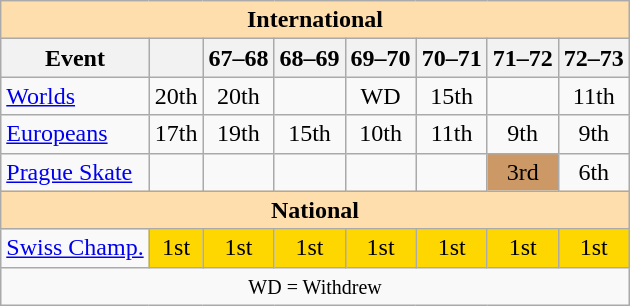<table class="wikitable" style="text-align:center">
<tr>
<th style="background-color: #ffdead; " colspan=8 align=center>International</th>
</tr>
<tr>
<th>Event</th>
<th></th>
<th>67–68</th>
<th>68–69</th>
<th>69–70</th>
<th>70–71</th>
<th>71–72</th>
<th>72–73</th>
</tr>
<tr>
<td align=left><a href='#'>Worlds</a></td>
<td>20th</td>
<td>20th</td>
<td></td>
<td>WD</td>
<td>15th</td>
<td></td>
<td>11th</td>
</tr>
<tr>
<td align=left><a href='#'>Europeans</a></td>
<td>17th</td>
<td>19th</td>
<td>15th</td>
<td>10th</td>
<td>11th</td>
<td>9th</td>
<td>9th</td>
</tr>
<tr>
<td align=left><a href='#'>Prague Skate</a></td>
<td></td>
<td></td>
<td></td>
<td></td>
<td></td>
<td bgcolor=cc9966>3rd</td>
<td>6th</td>
</tr>
<tr>
<th style="background-color: #ffdead; " colspan=8 align=center>National</th>
</tr>
<tr>
<td align=left><a href='#'>Swiss Champ.</a></td>
<td bgcolor=gold>1st</td>
<td bgcolor=gold>1st</td>
<td bgcolor=gold>1st</td>
<td bgcolor=gold>1st</td>
<td bgcolor=gold>1st</td>
<td bgcolor=gold>1st</td>
<td bgcolor=gold>1st</td>
</tr>
<tr>
<td colspan=8 align=center><small> WD = Withdrew </small></td>
</tr>
</table>
